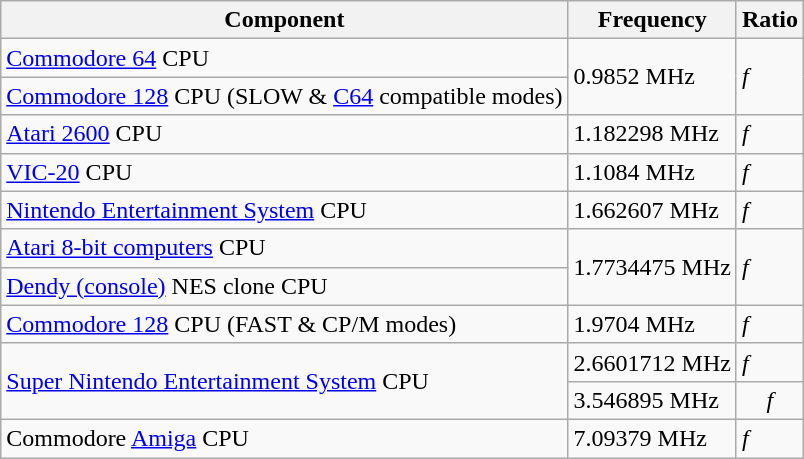<table class="wikitable sortable col3center">
<tr>
<th>Component</th>
<th>Frequency</th>
<th>Ratio</th>
</tr>
<tr>
<td><a href='#'>Commodore 64</a> CPU</td>
<td rowspan=2>0.9852 MHz</td>
<td rowspan=2><em>f</em></td>
</tr>
<tr>
<td><a href='#'>Commodore 128</a> CPU (SLOW & <a href='#'>C64</a> compatible modes)</td>
</tr>
<tr>
<td><a href='#'>Atari 2600</a> CPU</td>
<td>1.182298 MHz</td>
<td><em>f</em></td>
</tr>
<tr>
<td><a href='#'>VIC-20</a> CPU</td>
<td>1.1084 MHz</td>
<td><em>f</em></td>
</tr>
<tr>
<td><a href='#'>Nintendo Entertainment System</a> CPU</td>
<td>1.662607 MHz</td>
<td><em>f</em></td>
</tr>
<tr>
<td><a href='#'>Atari 8-bit computers</a> CPU</td>
<td rowspan=2>1.7734475 MHz</td>
<td rowspan=2><em>f</em></td>
</tr>
<tr>
<td><a href='#'>Dendy (console)</a> NES clone CPU</td>
</tr>
<tr>
<td><a href='#'>Commodore 128</a> CPU (FAST & CP/M modes)</td>
<td>1.9704 MHz</td>
<td><em>f</em></td>
</tr>
<tr>
<td rowspan=2><a href='#'>Super Nintendo Entertainment System</a> CPU</td>
<td>2.6601712 MHz</td>
<td><em>f</em></td>
</tr>
<tr>
<td>3.546895 MHz</td>
<td style=text-align:center><em>f</em></td>
</tr>
<tr>
<td>Commodore <a href='#'>Amiga</a> CPU</td>
<td>7.09379 MHz</td>
<td><em>f</em></td>
</tr>
</table>
